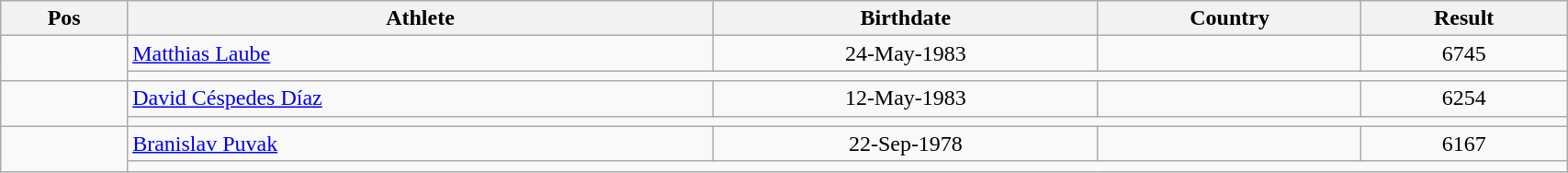<table class="wikitable"  style="text-align:center; width:90%;">
<tr>
<th>Pos</th>
<th>Athlete</th>
<th>Birthdate</th>
<th>Country</th>
<th>Result</th>
</tr>
<tr>
<td align=center rowspan=2></td>
<td align=left><a href='#'>Matthias Laube</a></td>
<td>24-May-1983</td>
<td align=left></td>
<td>6745</td>
</tr>
<tr>
<td colspan=4></td>
</tr>
<tr>
<td align=center rowspan=2></td>
<td align=left><a href='#'>David Céspedes Díaz</a></td>
<td>12-May-1983</td>
<td align=left></td>
<td>6254</td>
</tr>
<tr>
<td colspan=4></td>
</tr>
<tr>
<td align=center rowspan=2></td>
<td align=left><a href='#'>Branislav Puvak</a></td>
<td>22-Sep-1978</td>
<td align=left></td>
<td>6167</td>
</tr>
<tr>
<td colspan=4></td>
</tr>
</table>
